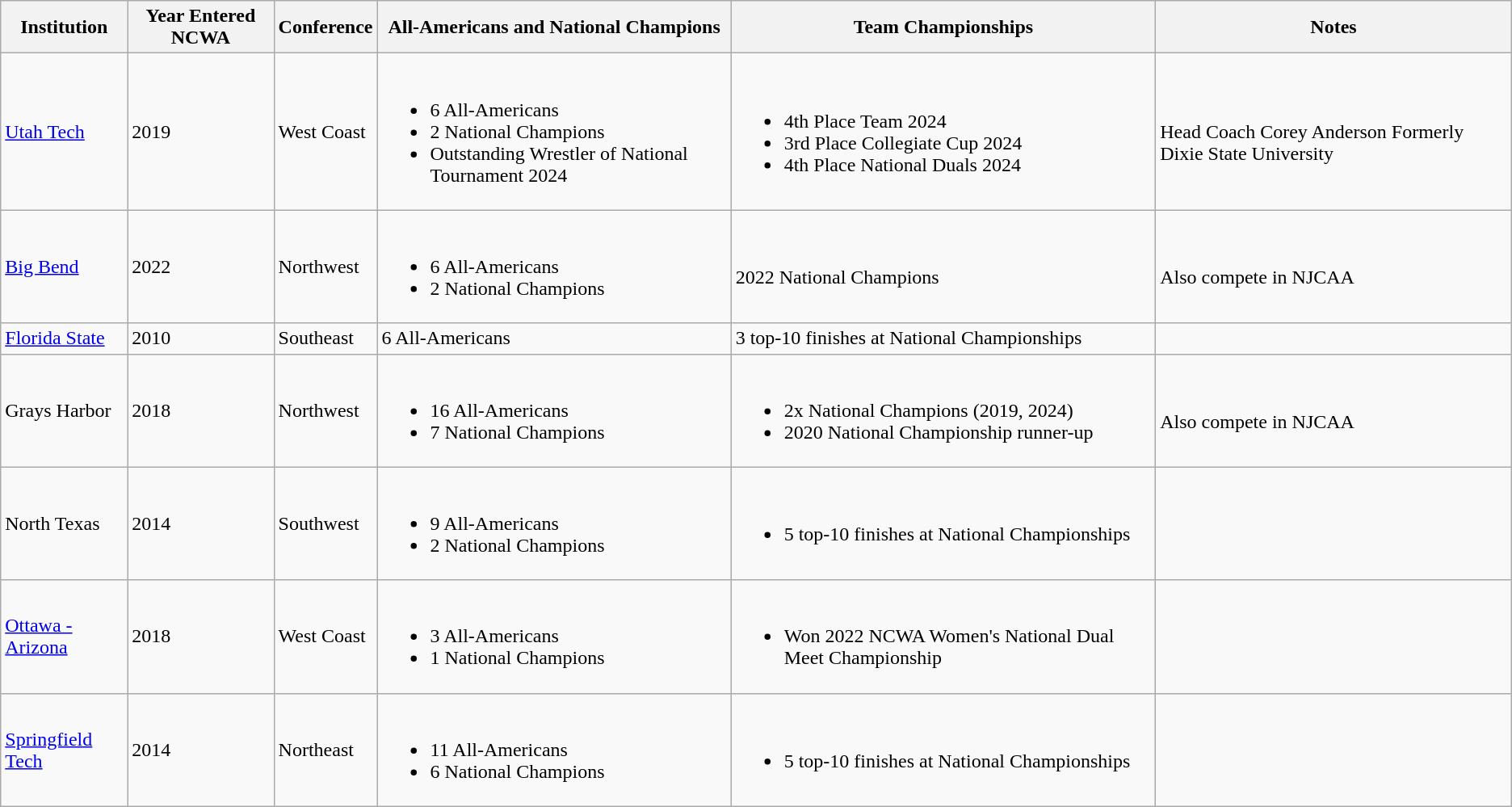<table class="wikitable">
<tr>
<th>Institution</th>
<th>Year Entered NCWA</th>
<th>Conference</th>
<th>All-Americans and National Champions</th>
<th>Team Championships</th>
<th>Notes</th>
</tr>
<tr>
<td><a href='#'>Utah Tech</a></td>
<td>2019</td>
<td>West Coast</td>
<td><br><ul><li>6 All-Americans</li><li>2 National Champions</li><li>Outstanding Wrestler of National Tournament 2024</li></ul></td>
<td><br><ul><li>4th Place Team 2024</li><li>3rd Place Collegiate Cup 2024</li><li>4th Place National Duals 2024</li></ul></td>
<td><br>Head Coach Corey Anderson 
Formerly Dixie State University</td>
</tr>
<tr>
<td><a href='#'>Big Bend</a></td>
<td>2022</td>
<td>Northwest</td>
<td><br><ul><li>6 All-Americans</li><li>2 National Champions</li></ul></td>
<td><br>2022 National Champions</td>
<td><br>Also compete in NJCAA</td>
</tr>
<tr>
<td><a href='#'>Florida State</a></td>
<td>2010</td>
<td>Southeast</td>
<td>6 All-Americans</td>
<td>3 top-10 finishes at National Championships</td>
<td></td>
</tr>
<tr>
<td>Grays Harbor</td>
<td>2018</td>
<td>Northwest</td>
<td><br><ul><li>16 All-Americans</li><li>7 National Champions</li></ul></td>
<td><br><ul><li>2x National Champions (2019, 2024)</li><li>2020 National Championship runner-up</li></ul></td>
<td><br>Also compete in NJCAA</td>
</tr>
<tr>
<td>North Texas</td>
<td>2014</td>
<td>Southwest</td>
<td><br><ul><li>9 All-Americans</li><li>2 National Champions</li></ul></td>
<td><br><ul><li>5 top-10 finishes at National Championships</li></ul></td>
<td></td>
</tr>
<tr>
<td><a href='#'>Ottawa - Arizona</a></td>
<td>2018</td>
<td>West Coast</td>
<td><br><ul><li>3 All-Americans</li><li>1 National Champions</li></ul></td>
<td><br><ul><li>Won 2022 NCWA Women's National Dual Meet Championship</li></ul></td>
<td></td>
</tr>
<tr>
<td><a href='#'>Springfield Tech</a></td>
<td>2014</td>
<td>Northeast</td>
<td><br><ul><li>11 All-Americans</li><li>6 National Champions</li></ul></td>
<td><br><ul><li>5 top-10 finishes at National Championships</li></ul></td>
<td></td>
</tr>
</table>
